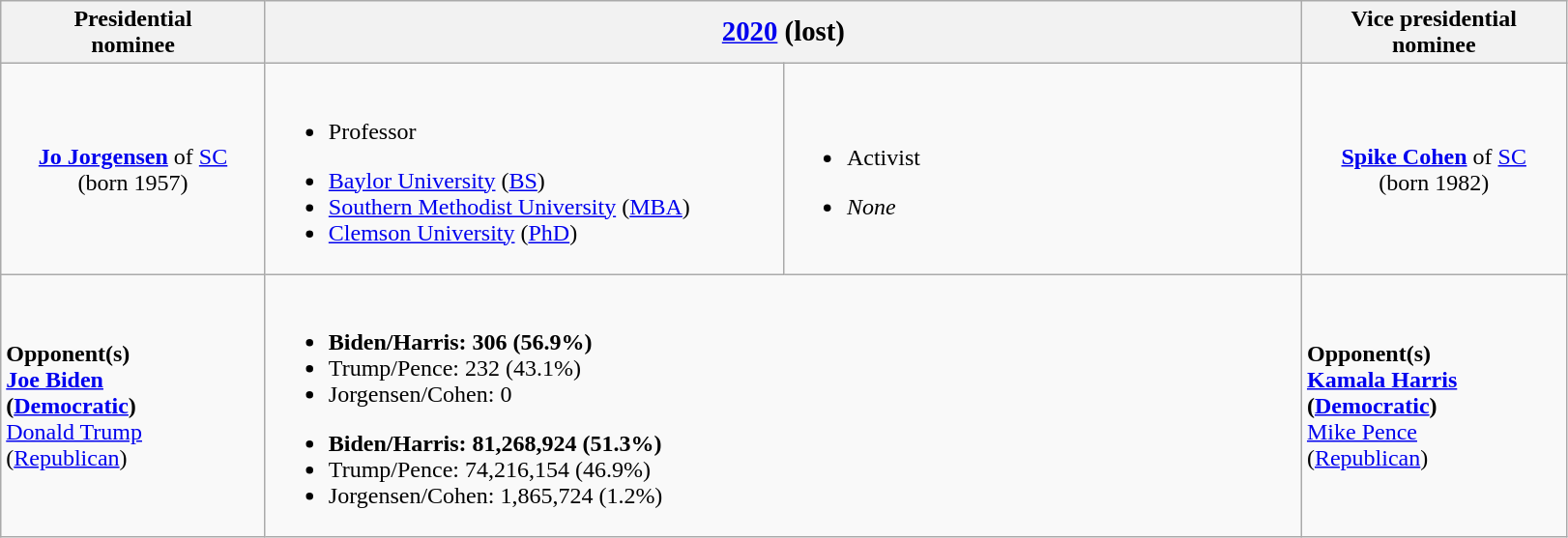<table class="wikitable">
<tr>
<th width=175>Presidential<br>nominee</th>
<th colspan=2><big><a href='#'>2020</a> (lost)</big></th>
<th width=175>Vice presidential<br>nominee</th>
</tr>
<tr>
<td style="text-align:center;"><strong><a href='#'>Jo Jorgensen</a></strong> of <a href='#'>SC</a><br>(born 1957)<br></td>
<td width=350><br><ul><li>Professor</li></ul><ul><li><a href='#'>Baylor University</a> (<a href='#'>BS</a>)</li><li><a href='#'>Southern Methodist University</a> (<a href='#'>MBA</a>)</li><li><a href='#'>Clemson University</a> (<a href='#'>PhD</a>)</li></ul></td>
<td width=350><br><ul><li>Activist</li></ul><ul><li><em>None</em></li></ul></td>
<td style="text-align:center;"><strong><a href='#'>Spike Cohen</a></strong> of <a href='#'>SC</a><br>(born 1982)<br></td>
</tr>
<tr>
<td><strong>Opponent(s)</strong><br><strong><a href='#'>Joe Biden</a><br>(<a href='#'>Democratic</a>)</strong><br><a href='#'>Donald Trump</a><br>(<a href='#'>Republican</a>)</td>
<td colspan=2><br><ul><li><strong>Biden/Harris: 306 (56.9%)</strong></li><li>Trump/Pence: 232 (43.1%)</li><li>Jorgensen/Cohen: 0</li></ul><ul><li><strong>Biden/Harris: 81,268,924 (51.3%)</strong></li><li>Trump/Pence: 74,216,154 (46.9%)</li><li>Jorgensen/Cohen: 1,865,724 (1.2%)</li></ul></td>
<td><strong>Opponent(s)</strong><br><strong><a href='#'>Kamala Harris</a><br>(<a href='#'>Democratic</a>)</strong><br><a href='#'>Mike Pence</a><br>(<a href='#'>Republican</a>)</td>
</tr>
</table>
